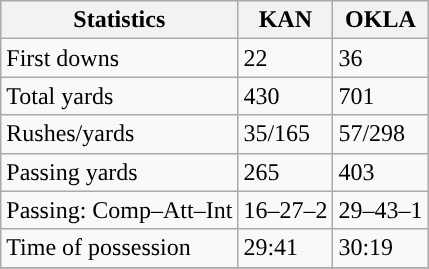<table class="wikitable" style="float: left;">
<tr>
<th>Statistics</th>
<th>KAN</th>
<th>OKLA</th>
</tr>
<tr>
<td>First downs</td>
<td>22</td>
<td>36</td>
</tr>
<tr>
<td>Total yards</td>
<td>430</td>
<td>701</td>
</tr>
<tr>
<td>Rushes/yards</td>
<td>35/165</td>
<td>57/298</td>
</tr>
<tr>
<td>Passing yards</td>
<td>265</td>
<td>403</td>
</tr>
<tr>
<td>Passing: Comp–Att–Int</td>
<td>16–27–2</td>
<td>29–43–1</td>
</tr>
<tr>
<td>Time of possession</td>
<td>29:41</td>
<td>30:19</td>
</tr>
<tr>
</tr>
</table>
